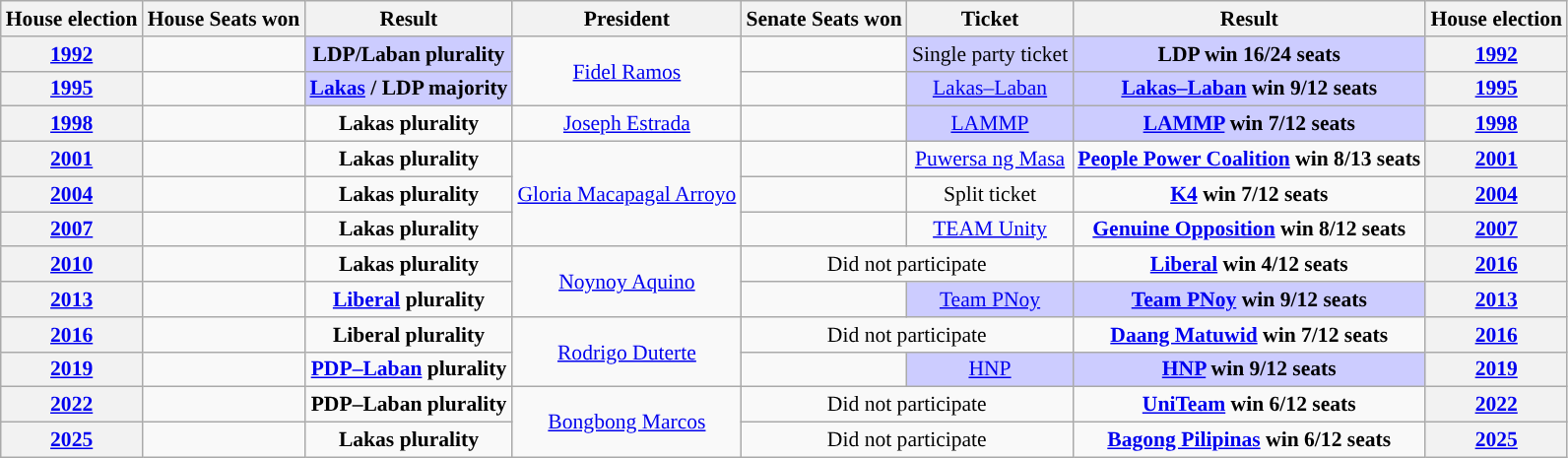<table class="wikitable" style="text-align:center; font-size:90%">
<tr>
<th>House election</th>
<th>House Seats won</th>
<th>Result</th>
<th>President</th>
<th>Senate Seats won</th>
<th>Ticket</th>
<th>Result</th>
<th>House election</th>
</tr>
<tr>
<th><a href='#'>1992</a></th>
<td></td>
<td style="background:#CCCCFF;"><strong>LDP/Laban plurality</strong></td>
<td rowspan="2" style="background:"><a href='#'>Fidel Ramos</a></td>
<td></td>
<td style="background:#CCCCFF;">Single party ticket</td>
<td style="background:#CCCCFF;"><strong>LDP win 16/24 seats</strong></td>
<th><a href='#'>1992</a></th>
</tr>
<tr>
<th><a href='#'>1995</a></th>
<td></td>
<td style="background:#CCCCFF;"><strong><a href='#'>Lakas</a> / LDP majority</strong></td>
<td></td>
<td style="background:#CCCCFF;"><a href='#'>Lakas–Laban</a></td>
<td style="background:#CCCCFF;"><strong><a href='#'>Lakas–Laban</a> win 9/12 seats</strong></td>
<th><a href='#'>1995</a></th>
</tr>
<tr>
<th><a href='#'>1998</a></th>
<td></td>
<td><strong>Lakas plurality</strong></td>
<td style="background:"><a href='#'>Joseph Estrada</a></td>
<td></td>
<td style="background:#CCCCFF;"><a href='#'>LAMMP</a></td>
<td style="background:#CCCCFF;"><strong><a href='#'>LAMMP</a> win 7/12 seats</strong></td>
<th><a href='#'>1998</a></th>
</tr>
<tr>
<th><a href='#'>2001</a></th>
<td></td>
<td><strong>Lakas plurality</strong></td>
<td rowspan="3" style="background:"><a href='#'>Gloria Macapagal Arroyo</a></td>
<td></td>
<td><a href='#'>Puwersa ng Masa</a></td>
<td><strong><a href='#'>People Power Coalition</a> win 8/13 seats</strong></td>
<th><a href='#'>2001</a></th>
</tr>
<tr>
<th><a href='#'>2004</a></th>
<td></td>
<td><strong>Lakas plurality</strong></td>
<td></td>
<td>Split ticket</td>
<td><strong><a href='#'>K4</a> win 7/12 seats</strong></td>
<th><a href='#'>2004</a></th>
</tr>
<tr>
<th><a href='#'>2007</a></th>
<td></td>
<td><strong>Lakas plurality</strong></td>
<td></td>
<td><a href='#'>TEAM Unity</a></td>
<td><strong><a href='#'>Genuine Opposition</a> win 8/12 seats</strong></td>
<th><a href='#'>2007</a></th>
</tr>
<tr>
<th><a href='#'>2010</a></th>
<td></td>
<td><strong>Lakas plurality</strong></td>
<td rowspan="2" style="background-color:"><a href='#'>Noynoy Aquino</a></td>
<td colspan="2">Did not participate</td>
<td><strong><a href='#'>Liberal</a> win 4/12 seats</strong></td>
<th><a href='#'>2016</a></th>
</tr>
<tr>
<th><a href='#'>2013</a></th>
<td></td>
<td><strong><a href='#'>Liberal</a> plurality</strong></td>
<td></td>
<td style="background:#CCCCFF;"><a href='#'>Team PNoy</a></td>
<td style="background:#CCCCFF;"><strong><a href='#'>Team PNoy</a> win 9/12 seats</strong></td>
<th><a href='#'>2013</a></th>
</tr>
<tr>
<th><a href='#'>2016</a></th>
<td></td>
<td><strong>Liberal plurality</strong></td>
<td rowspan="2" style="background-color:"><a href='#'>Rodrigo Duterte</a></td>
<td colspan="2">Did not participate</td>
<td><strong><a href='#'>Daang Matuwid</a> win 7/12 seats</strong></td>
<th><a href='#'>2016</a></th>
</tr>
<tr>
<th><a href='#'>2019</a></th>
<td></td>
<td><strong><a href='#'>PDP–Laban</a> plurality</strong></td>
<td></td>
<td style="background:#CCCCFF;"><a href='#'>HNP</a></td>
<td style="background:#CCCCFF;"><strong><a href='#'>HNP</a> win 9/12 seats</strong></td>
<th><a href='#'>2019</a></th>
</tr>
<tr>
<th><a href='#'>2022</a></th>
<td></td>
<td><strong>PDP–Laban plurality</strong></td>
<td rowspan="2" style="background-color:"><a href='#'><span>Bongbong Marcos</span></a></td>
<td colspan="2">Did not participate</td>
<td><strong><a href='#'>UniTeam</a> win 6/12 seats</strong></td>
<th><a href='#'>2022</a></th>
</tr>
<tr>
<th><a href='#'>2025</a></th>
<td></td>
<td><strong>Lakas plurality</strong></td>
<td colspan="2">Did not participate</td>
<td><strong><a href='#'>Bagong Pilipinas</a> win 6/12 seats</strong></td>
<th><a href='#'>2025</a></th>
</tr>
</table>
